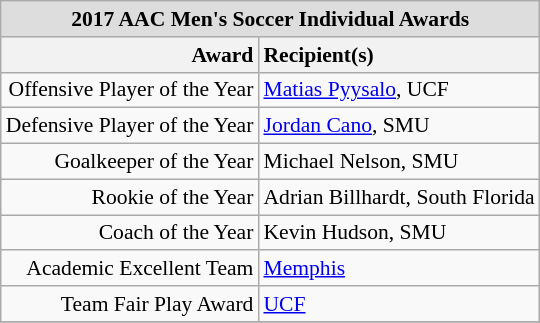<table class="wikitable" style="white-space:nowrap; font-size:90%;">
<tr>
<td colspan="2" style="text-align:center; background:#ddd;"><strong>2017 AAC Men's Soccer Individual Awards</strong></td>
</tr>
<tr>
<th style="text-align:right;">Award</th>
<th style="text-align:left;">Recipient(s)</th>
</tr>
<tr>
<td style="text-align:right;">Offensive Player of the Year</td>
<td style="text-align:left;"><a href='#'>Matias Pyysalo</a>, UCF</td>
</tr>
<tr>
<td style="text-align:right;">Defensive Player of the Year</td>
<td style="text-align:left;"><a href='#'>Jordan Cano</a>, SMU</td>
</tr>
<tr>
<td style="text-align:right;">Goalkeeper of the Year</td>
<td style="text-align:left;">Michael Nelson, SMU</td>
</tr>
<tr>
<td style="text-align:right;">Rookie of the Year</td>
<td style="text-align:left;">Adrian Billhardt, South Florida</td>
</tr>
<tr>
<td style="text-align:right;">Coach of the Year</td>
<td style="text-align:left;">Kevin Hudson, SMU</td>
</tr>
<tr>
<td style="text-align:right;">Academic Excellent Team</td>
<td style="text-align:left;"><a href='#'>Memphis</a></td>
</tr>
<tr>
<td style="text-align:right;">Team Fair Play Award</td>
<td style="text-align:left;"><a href='#'>UCF</a></td>
</tr>
<tr>
</tr>
</table>
